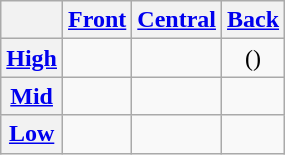<table class="wikitable" style="text-align:center;">
<tr>
<th></th>
<th><a href='#'>Front</a></th>
<th><a href='#'>Central</a></th>
<th><a href='#'>Back</a></th>
</tr>
<tr>
<th><a href='#'>High</a></th>
<td>   </td>
<td></td>
<td>()</td>
</tr>
<tr>
<th><a href='#'>Mid</a></th>
<td></td>
<td></td>
<td></td>
</tr>
<tr>
<th><a href='#'>Low</a></th>
<td></td>
<td></td>
<td></td>
</tr>
</table>
